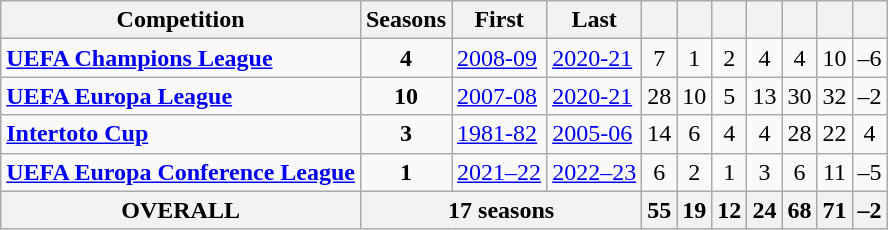<table class="wikitable" style="text-align:center;">
<tr>
<th>Competition</th>
<th>Seasons</th>
<th>First</th>
<th>Last</th>
<th></th>
<th></th>
<th></th>
<th></th>
<th></th>
<th></th>
<th></th>
</tr>
<tr>
<td style="text-align:left;"><strong><a href='#'>UEFA Champions League</a></strong></td>
<td><strong>4</strong></td>
<td align="left"><a href='#'>2008-09</a></td>
<td align="left"><a href='#'>2020-21</a></td>
<td>7</td>
<td>1</td>
<td>2</td>
<td>4</td>
<td>4</td>
<td>10</td>
<td>–6</td>
</tr>
<tr>
<td style="text-align:left;"><strong><a href='#'>UEFA Europa League</a></strong></td>
<td><strong>10</strong></td>
<td align="left"><a href='#'>2007-08</a></td>
<td align="left"><a href='#'>2020-21</a></td>
<td>28</td>
<td>10</td>
<td>5</td>
<td>13</td>
<td>30</td>
<td>32</td>
<td>–2</td>
</tr>
<tr>
<td style="text-align:left;"><strong><a href='#'>Intertoto Cup</a></strong></td>
<td><strong>3</strong></td>
<td align="left"><a href='#'>1981-82</a></td>
<td align="left"><a href='#'>2005-06</a></td>
<td>14</td>
<td>6</td>
<td>4</td>
<td>4</td>
<td>28</td>
<td>22</td>
<td>4</td>
</tr>
<tr>
<td style="text-align:left;"><strong><a href='#'>UEFA Europa Conference League</a></strong></td>
<td><strong>1</strong></td>
<td><a href='#'>2021–22</a></td>
<td><a href='#'>2022–23</a></td>
<td>6</td>
<td>2</td>
<td>1</td>
<td>3</td>
<td>6</td>
<td>11</td>
<td>–5</td>
</tr>
<tr>
<th>OVERALL</th>
<th colspan="3">17 seasons</th>
<th>55</th>
<th>19</th>
<th>12</th>
<th>24</th>
<th>68</th>
<th>71</th>
<th>–2</th>
</tr>
</table>
